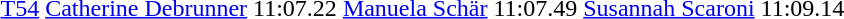<table>
<tr>
<td><a href='#'>T54</a></td>
<td><a href='#'>Catherine Debrunner</a><br></td>
<td>11:07.22</td>
<td><a href='#'>Manuela Schär</a><br></td>
<td>11:07.49</td>
<td><a href='#'>Susannah Scaroni</a><br></td>
<td>11:09.14</td>
</tr>
</table>
